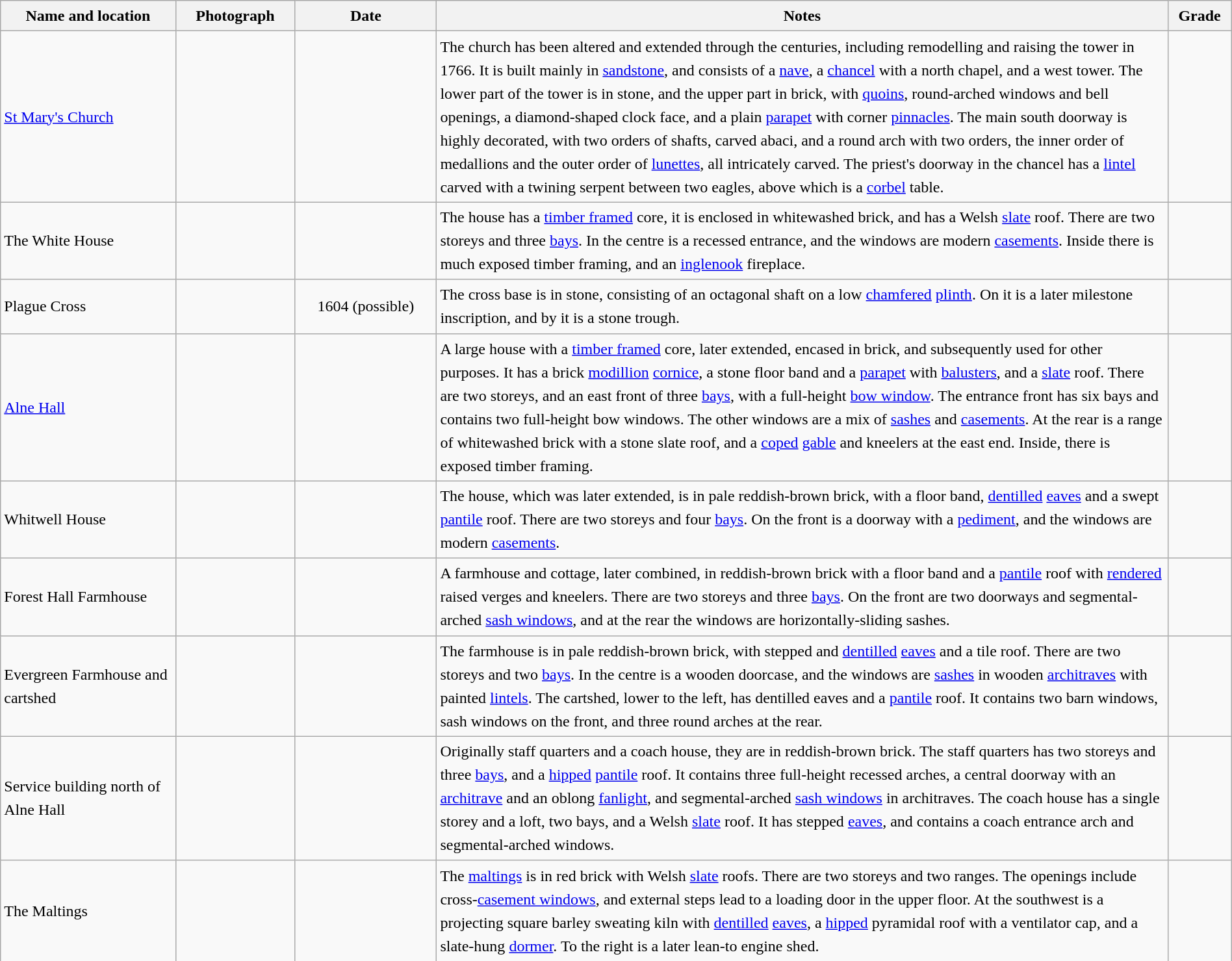<table class="wikitable sortable plainrowheaders" style="width:100%; border:0px; text-align:left; line-height:150%">
<tr>
<th scope="col"  style="width:150px">Name and location</th>
<th scope="col"  style="width:100px" class="unsortable">Photograph</th>
<th scope="col"  style="width:120px">Date</th>
<th scope="col"  style="width:650px" class="unsortable">Notes</th>
<th scope="col"  style="width:50px">Grade</th>
</tr>
<tr>
<td><a href='#'>St Mary's Church</a><br><small></small></td>
<td></td>
<td align="center"></td>
<td>The church has been altered and extended through the centuries, including remodelling and raising the tower in 1766.  It is built mainly in <a href='#'>sandstone</a>, and consists of a <a href='#'>nave</a>, a <a href='#'>chancel</a> with a north chapel, and a west tower.  The lower part of the tower is in stone, and the upper part in brick, with <a href='#'>quoins</a>, round-arched windows and bell openings, a diamond-shaped clock face, and a plain <a href='#'>parapet</a> with corner <a href='#'>pinnacles</a>.  The main south doorway is highly decorated, with two orders of shafts, carved abaci, and a round arch with two orders, the inner order of medallions and the outer order of <a href='#'>lunettes</a>, all intricately carved.  The priest's doorway in the chancel has a <a href='#'>lintel</a> carved with a twining serpent between two eagles, above which is a <a href='#'>corbel</a> table.</td>
<td align="center" ></td>
</tr>
<tr>
<td>The White House<br><small></small></td>
<td></td>
<td align="center"></td>
<td>The house has a <a href='#'>timber framed</a> core, it is enclosed in whitewashed brick, and has a Welsh <a href='#'>slate</a> roof.  There are two storeys and three <a href='#'>bays</a>.  In the centre is a recessed entrance, and the windows are modern <a href='#'>casements</a>.  Inside there is much exposed timber framing, and an <a href='#'>inglenook</a> fireplace.</td>
<td align="center" ></td>
</tr>
<tr>
<td>Plague Cross<br><small></small></td>
<td></td>
<td align="center">1604 (possible)</td>
<td>The cross base is in stone, consisting of an octagonal shaft on a low <a href='#'>chamfered</a> <a href='#'>plinth</a>.  On it is a later milestone inscription, and by it is a stone trough.</td>
<td align="center" ></td>
</tr>
<tr>
<td><a href='#'>Alne Hall</a><br><small></small></td>
<td></td>
<td align="center"></td>
<td>A large house with a <a href='#'>timber framed</a> core, later extended, encased in brick, and subsequently used for other purposes.  It has a brick <a href='#'>modillion</a> <a href='#'>cornice</a>, a stone floor band and a <a href='#'>parapet</a> with <a href='#'>balusters</a>, and a <a href='#'>slate</a> roof.  There are two storeys, and an east front of three <a href='#'>bays</a>, with a full-height <a href='#'>bow window</a>.  The entrance front has six bays and contains two full-height bow windows.  The other windows are a mix of <a href='#'>sashes</a> and <a href='#'>casements</a>.  At the rear is a range of whitewashed brick with a stone slate roof, and a <a href='#'>coped</a> <a href='#'>gable</a> and kneelers at the east end.  Inside, there is exposed timber framing.</td>
<td align="center" ></td>
</tr>
<tr>
<td>Whitwell House<br><small></small></td>
<td></td>
<td align="center"></td>
<td>The house, which was later extended, is in pale reddish-brown brick, with a floor band, <a href='#'>dentilled</a> <a href='#'>eaves</a> and a swept <a href='#'>pantile</a> roof.  There are two storeys and four <a href='#'>bays</a>.  On the front is a doorway with a <a href='#'>pediment</a>, and the windows are modern <a href='#'>casements</a>.</td>
<td align="center" ></td>
</tr>
<tr>
<td>Forest Hall Farmhouse<br><small></small></td>
<td></td>
<td align="center"></td>
<td>A farmhouse and cottage, later combined, in reddish-brown brick with a floor band and a <a href='#'>pantile</a> roof with <a href='#'>rendered</a> raised verges and kneelers.  There are two storeys and three <a href='#'>bays</a>.  On the front are two doorways and segmental-arched <a href='#'>sash windows</a>, and at the rear the windows are horizontally-sliding sashes.</td>
<td align="center" ></td>
</tr>
<tr>
<td>Evergreen Farmhouse and cartshed<br><small></small></td>
<td></td>
<td align="center"></td>
<td>The farmhouse is in pale reddish-brown brick, with stepped and <a href='#'>dentilled</a> <a href='#'>eaves</a> and a tile roof.  There are two storeys and two <a href='#'>bays</a>.  In the centre is a wooden doorcase, and the windows are <a href='#'>sashes</a> in wooden <a href='#'>architraves</a> with painted <a href='#'>lintels</a>.  The cartshed, lower to the left, has dentilled eaves and a <a href='#'>pantile</a> roof.  It contains two barn windows, sash windows on the front, and three round arches at the rear.</td>
<td align="center" ></td>
</tr>
<tr>
<td>Service building north of Alne Hall<br><small></small></td>
<td></td>
<td align="center"></td>
<td>Originally staff quarters and a coach house, they are in reddish-brown brick.  The staff quarters has two storeys and three <a href='#'>bays</a>, and a <a href='#'>hipped</a> <a href='#'>pantile</a> roof.  It contains three full-height recessed arches, a central doorway with an <a href='#'>architrave</a> and an oblong <a href='#'>fanlight</a>, and segmental-arched <a href='#'>sash windows</a> in architraves.  The coach house has a single storey and a loft, two bays, and a Welsh <a href='#'>slate</a> roof.  It has stepped <a href='#'>eaves</a>, and contains a coach entrance arch and segmental-arched windows.</td>
<td align="center" ></td>
</tr>
<tr>
<td>The Maltings<br><small></small></td>
<td></td>
<td align="center"></td>
<td>The <a href='#'>maltings</a> is in red brick with Welsh <a href='#'>slate</a> roofs.  There are two storeys and two ranges.  The openings include cross-<a href='#'>casement windows</a>, and external steps lead to a loading door in the upper floor.  At the southwest is a projecting square barley sweating kiln with <a href='#'>dentilled</a> <a href='#'>eaves</a>, a <a href='#'>hipped</a> pyramidal roof with a ventilator cap, and a slate-hung <a href='#'>dormer</a>.  To the right is a later lean-to engine shed.</td>
<td align="center" ></td>
</tr>
<tr>
</tr>
</table>
